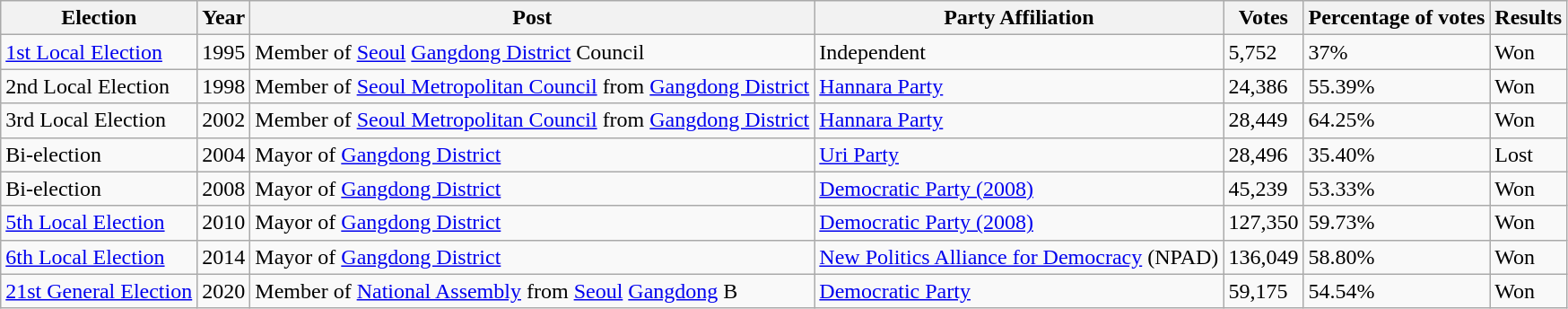<table class="wikitable">
<tr>
<th>Election</th>
<th>Year</th>
<th>Post</th>
<th>Party Affiliation</th>
<th>Votes</th>
<th>Percentage of votes</th>
<th>Results</th>
</tr>
<tr>
<td><a href='#'>1st Local Election</a></td>
<td>1995</td>
<td>Member of <a href='#'>Seoul</a> <a href='#'>Gangdong District</a> Council</td>
<td>Independent</td>
<td>5,752</td>
<td>37%</td>
<td>Won</td>
</tr>
<tr>
<td>2nd Local Election</td>
<td>1998</td>
<td>Member of <a href='#'>Seoul Metropolitan Council</a> from <a href='#'>Gangdong District</a></td>
<td><a href='#'>Hannara Party</a></td>
<td>24,386</td>
<td>55.39%</td>
<td>Won</td>
</tr>
<tr>
<td>3rd Local Election</td>
<td>2002</td>
<td>Member of <a href='#'>Seoul Metropolitan Council</a> from <a href='#'>Gangdong District</a></td>
<td><a href='#'>Hannara Party</a></td>
<td>28,449</td>
<td>64.25%</td>
<td>Won</td>
</tr>
<tr>
<td>Bi-election</td>
<td>2004</td>
<td>Mayor of <a href='#'>Gangdong District</a></td>
<td><a href='#'>Uri Party</a></td>
<td>28,496</td>
<td>35.40%</td>
<td>Lost</td>
</tr>
<tr>
<td>Bi-election</td>
<td>2008</td>
<td>Mayor of <a href='#'>Gangdong District</a></td>
<td><a href='#'>Democratic Party (2008)</a></td>
<td>45,239</td>
<td>53.33%</td>
<td>Won</td>
</tr>
<tr>
<td><a href='#'>5th Local Election</a></td>
<td>2010</td>
<td>Mayor of <a href='#'>Gangdong District</a></td>
<td><a href='#'>Democratic Party (2008)</a></td>
<td>127,350</td>
<td>59.73%</td>
<td>Won</td>
</tr>
<tr>
<td><a href='#'>6th Local Election</a></td>
<td>2014</td>
<td>Mayor of <a href='#'>Gangdong District</a></td>
<td><a href='#'>New Politics Alliance for Democracy</a> (NPAD)</td>
<td>136,049</td>
<td>58.80%</td>
<td>Won</td>
</tr>
<tr>
<td><a href='#'>21st General Election</a></td>
<td>2020</td>
<td>Member of <a href='#'>National Assembly</a> from <a href='#'>Seoul</a> <a href='#'>Gangdong</a> B</td>
<td><a href='#'>Democratic Party</a></td>
<td>59,175</td>
<td>54.54%</td>
<td>Won</td>
</tr>
</table>
